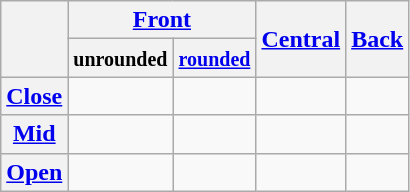<table class="wikitable" style="text-align: center;">
<tr>
<th rowspan="2"></th>
<th colspan="2"><a href='#'>Front</a></th>
<th rowspan=2><a href='#'>Central</a></th>
<th rowspan="2"><a href='#'>Back</a></th>
</tr>
<tr>
<th><small>unrounded</small></th>
<th><small><a href='#'>rounded</a></small></th>
</tr>
<tr>
<th><a href='#'>Close</a></th>
<td> </td>
<td> </td>
<td> </td>
<td> </td>
</tr>
<tr>
<th><a href='#'>Mid</a></th>
<td> </td>
<td></td>
<td></td>
<td> </td>
</tr>
<tr>
<th><a href='#'>Open</a></th>
<td> </td>
<td></td>
<td></td>
<td> </td>
</tr>
</table>
